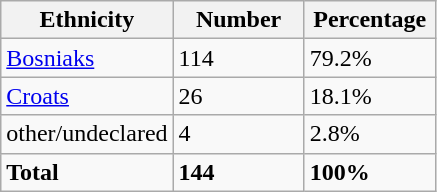<table class="wikitable">
<tr>
<th width="100px">Ethnicity</th>
<th width="80px">Number</th>
<th width="80px">Percentage</th>
</tr>
<tr>
<td><a href='#'>Bosniaks</a></td>
<td>114</td>
<td>79.2%</td>
</tr>
<tr>
<td><a href='#'>Croats</a></td>
<td>26</td>
<td>18.1%</td>
</tr>
<tr>
<td>other/undeclared</td>
<td>4</td>
<td>2.8%</td>
</tr>
<tr>
<td><strong>Total</strong></td>
<td><strong>144</strong></td>
<td><strong>100%</strong></td>
</tr>
</table>
